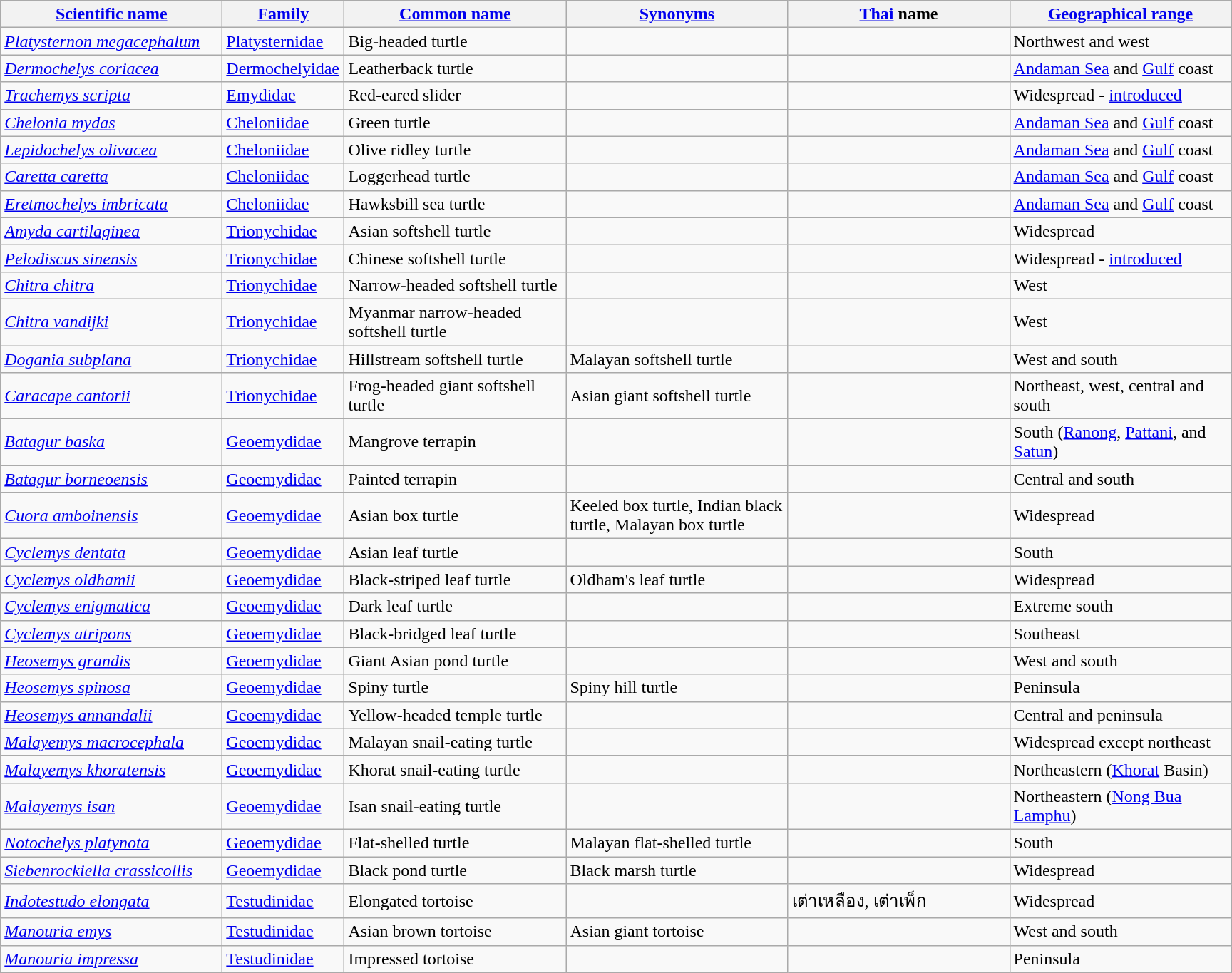<table class="wikitable sortable">
<tr>
<th style="width:150pt;"><a href='#'>Scientific name</a></th>
<th style="width:80pt;"><a href='#'>Family</a></th>
<th style="width:150pt;"><a href='#'>Common name</a></th>
<th style="width:150pt;"><a href='#'>Synonyms</a></th>
<th style="width:150pt;"><a href='#'>Thai</a> name</th>
<th style="width:150pt;"><a href='#'>Geographical range</a></th>
</tr>
<tr>
<td><em><a href='#'>Platysternon megacephalum</a></em></td>
<td><a href='#'>Platysternidae</a></td>
<td>Big-headed turtle</td>
<td></td>
<td></td>
<td>Northwest and west</td>
</tr>
<tr>
<td><em><a href='#'>Dermochelys coriacea</a></em></td>
<td><a href='#'>Dermochelyidae</a></td>
<td>Leatherback turtle</td>
<td></td>
<td></td>
<td><a href='#'>Andaman Sea</a> and <a href='#'>Gulf</a> coast</td>
</tr>
<tr>
<td><em><a href='#'>Trachemys scripta</a></em></td>
<td><a href='#'>Emydidae</a></td>
<td>Red-eared slider</td>
<td></td>
<td></td>
<td>Widespread - <a href='#'>introduced</a></td>
</tr>
<tr>
<td><em><a href='#'>Chelonia mydas</a></em></td>
<td><a href='#'>Cheloniidae</a></td>
<td>Green turtle</td>
<td></td>
<td></td>
<td><a href='#'>Andaman Sea</a> and <a href='#'>Gulf</a> coast</td>
</tr>
<tr>
<td><em><a href='#'>Lepidochelys olivacea</a></em></td>
<td><a href='#'>Cheloniidae</a></td>
<td>Olive ridley turtle</td>
<td></td>
<td></td>
<td><a href='#'>Andaman Sea</a> and <a href='#'>Gulf</a> coast</td>
</tr>
<tr>
<td><em><a href='#'>Caretta caretta</a></em></td>
<td><a href='#'>Cheloniidae</a></td>
<td>Loggerhead turtle</td>
<td></td>
<td></td>
<td><a href='#'>Andaman Sea</a> and <a href='#'>Gulf</a> coast</td>
</tr>
<tr>
<td><em><a href='#'>Eretmochelys imbricata</a></em></td>
<td><a href='#'>Cheloniidae</a></td>
<td>Hawksbill sea turtle</td>
<td></td>
<td></td>
<td><a href='#'>Andaman Sea</a> and <a href='#'>Gulf</a> coast</td>
</tr>
<tr>
<td><em><a href='#'>Amyda cartilaginea</a></em></td>
<td><a href='#'>Trionychidae</a></td>
<td>Asian softshell turtle</td>
<td></td>
<td></td>
<td>Widespread</td>
</tr>
<tr>
<td><em><a href='#'>Pelodiscus sinensis</a></em></td>
<td><a href='#'>Trionychidae</a></td>
<td>Chinese softshell turtle</td>
<td></td>
<td></td>
<td>Widespread - <a href='#'>introduced</a></td>
</tr>
<tr>
<td><em><a href='#'>Chitra chitra</a></em></td>
<td><a href='#'>Trionychidae</a></td>
<td>Narrow-headed softshell turtle</td>
<td></td>
<td></td>
<td>West</td>
</tr>
<tr>
<td><em><a href='#'>Chitra vandijki</a></em></td>
<td><a href='#'>Trionychidae</a></td>
<td>Myanmar narrow-headed softshell turtle</td>
<td></td>
<td></td>
<td>West</td>
</tr>
<tr>
<td><em><a href='#'>Dogania subplana</a></em></td>
<td><a href='#'>Trionychidae</a></td>
<td>Hillstream softshell turtle</td>
<td>Malayan softshell turtle</td>
<td></td>
<td>West and south</td>
</tr>
<tr>
<td><em><a href='#'>Caracape cantorii</a></em></td>
<td><a href='#'>Trionychidae</a></td>
<td>Frog-headed giant softshell turtle</td>
<td>Asian giant softshell turtle</td>
<td></td>
<td>Northeast, west, central and south</td>
</tr>
<tr>
<td><em><a href='#'>Batagur baska</a></em></td>
<td><a href='#'>Geoemydidae</a></td>
<td>Mangrove terrapin</td>
<td></td>
<td></td>
<td>South (<a href='#'>Ranong</a>, <a href='#'>Pattani</a>, and <a href='#'>Satun</a>)</td>
</tr>
<tr>
<td><em><a href='#'>Batagur borneoensis</a></em></td>
<td><a href='#'>Geoemydidae</a></td>
<td>Painted terrapin</td>
<td></td>
<td></td>
<td>Central and south</td>
</tr>
<tr>
<td><em><a href='#'>Cuora amboinensis</a></em></td>
<td><a href='#'>Geoemydidae</a></td>
<td>Asian box turtle</td>
<td>Keeled box turtle, Indian black turtle, Malayan box turtle</td>
<td></td>
<td>Widespread</td>
</tr>
<tr>
<td><em><a href='#'>Cyclemys dentata</a></em></td>
<td><a href='#'>Geoemydidae</a></td>
<td>Asian leaf turtle</td>
<td></td>
<td></td>
<td>South</td>
</tr>
<tr>
<td><em><a href='#'>Cyclemys oldhamii</a></em></td>
<td><a href='#'>Geoemydidae</a></td>
<td>Black-striped leaf turtle</td>
<td>Oldham's leaf turtle</td>
<td></td>
<td>Widespread</td>
</tr>
<tr>
<td><em><a href='#'>Cyclemys enigmatica</a></em></td>
<td><a href='#'>Geoemydidae</a></td>
<td>Dark leaf turtle</td>
<td></td>
<td></td>
<td>Extreme south</td>
</tr>
<tr>
<td><em><a href='#'>Cyclemys atripons</a></em></td>
<td><a href='#'>Geoemydidae</a></td>
<td>Black-bridged leaf turtle</td>
<td></td>
<td></td>
<td>Southeast</td>
</tr>
<tr>
<td><em><a href='#'>Heosemys grandis </a></em></td>
<td><a href='#'>Geoemydidae</a></td>
<td>Giant Asian pond turtle</td>
<td></td>
<td></td>
<td>West and south</td>
</tr>
<tr>
<td><em><a href='#'>Heosemys spinosa</a></em></td>
<td><a href='#'>Geoemydidae</a></td>
<td>Spiny turtle</td>
<td>Spiny hill turtle</td>
<td></td>
<td>Peninsula</td>
</tr>
<tr>
<td><em><a href='#'>Heosemys annandalii </a></em></td>
<td><a href='#'>Geoemydidae</a></td>
<td>Yellow-headed temple turtle</td>
<td></td>
<td></td>
<td>Central and peninsula</td>
</tr>
<tr>
<td><em><a href='#'>Malayemys macrocephala</a></em></td>
<td><a href='#'>Geoemydidae</a></td>
<td>Malayan snail-eating turtle</td>
<td></td>
<td></td>
<td>Widespread except northeast</td>
</tr>
<tr>
<td><em><a href='#'>Malayemys khoratensis</a></em></td>
<td><a href='#'>Geoemydidae</a></td>
<td>Khorat snail-eating turtle</td>
<td></td>
<td></td>
<td>Northeastern (<a href='#'>Khorat</a> Basin)</td>
</tr>
<tr>
<td><em><a href='#'>Malayemys isan</a></em></td>
<td><a href='#'>Geoemydidae</a></td>
<td>Isan snail-eating turtle</td>
<td></td>
<td></td>
<td>Northeastern (<a href='#'>Nong Bua Lamphu</a>)</td>
</tr>
<tr>
<td><em><a href='#'>Notochelys platynota</a></em></td>
<td><a href='#'>Geoemydidae</a></td>
<td>Flat-shelled turtle</td>
<td>Malayan flat-shelled turtle</td>
<td></td>
<td>South</td>
</tr>
<tr>
<td><em><a href='#'>Siebenrockiella crassicollis</a></em></td>
<td><a href='#'>Geoemydidae</a></td>
<td>Black pond turtle</td>
<td>Black marsh turtle</td>
<td></td>
<td>Widespread</td>
</tr>
<tr>
<td><em><a href='#'>Indotestudo elongata</a></em></td>
<td><a href='#'>Testudinidae</a></td>
<td>Elongated tortoise</td>
<td></td>
<td>เต่าเหลือง, เต่าเพ็ก</td>
<td>Widespread</td>
</tr>
<tr>
<td><em><a href='#'>Manouria emys</a></em></td>
<td><a href='#'>Testudinidae</a></td>
<td>Asian brown tortoise</td>
<td>Asian giant tortoise</td>
<td></td>
<td>West and south</td>
</tr>
<tr>
<td><em><a href='#'>Manouria impressa</a></em></td>
<td><a href='#'>Testudinidae</a></td>
<td>Impressed tortoise</td>
<td></td>
<td></td>
<td>Peninsula</td>
</tr>
</table>
